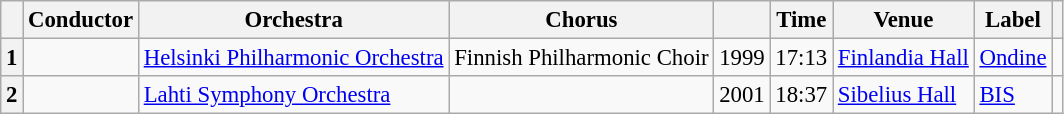<table class="wikitable" style="margin-right: 0; font-size: 95%">
<tr>
<th scope="col"></th>
<th scope="col">Conductor</th>
<th scope="col">Orchestra</th>
<th scope="col">Chorus</th>
<th scope="col"></th>
<th scope="col">Time</th>
<th scope="col">Venue</th>
<th scope="col">Label</th>
<th scope="col" class="unsortable"></th>
</tr>
<tr>
<th scope="row">1</th>
<td></td>
<td><a href='#'>Helsinki Philharmonic Orchestra</a></td>
<td>Finnish Philharmonic Choir</td>
<td>1999</td>
<td>17:13</td>
<td><a href='#'>Finlandia Hall</a></td>
<td><a href='#'>Ondine</a></td>
<td></td>
</tr>
<tr>
<th scope="row">2</th>
<td></td>
<td><a href='#'>Lahti Symphony Orchestra</a></td>
<td></td>
<td>2001</td>
<td>18:37</td>
<td><a href='#'>Sibelius Hall</a></td>
<td><a href='#'>BIS</a></td>
<td></td>
</tr>
</table>
